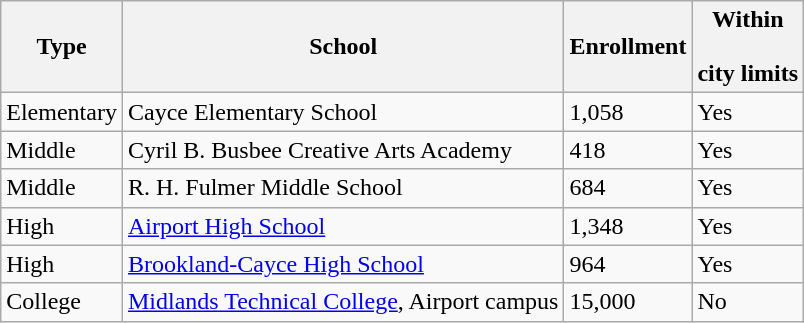<table class="wikitable">
<tr>
<th>Type</th>
<th>School</th>
<th>Enrollment</th>
<th>Within <br><br>city limits</th>
</tr>
<tr>
<td>Elementary</td>
<td>Cayce Elementary School</td>
<td>1,058</td>
<td>Yes</td>
</tr>
<tr>
<td>Middle</td>
<td>Cyril B. Busbee Creative Arts Academy</td>
<td>418</td>
<td>Yes</td>
</tr>
<tr>
<td>Middle</td>
<td>R. H. Fulmer Middle School</td>
<td>684</td>
<td>Yes</td>
</tr>
<tr>
<td>High</td>
<td><a href='#'>Airport High School</a></td>
<td>1,348</td>
<td>Yes</td>
</tr>
<tr>
<td>High</td>
<td><a href='#'>Brookland-Cayce High School</a></td>
<td>964</td>
<td>Yes</td>
</tr>
<tr>
<td>College</td>
<td><a href='#'>Midlands Technical College</a>, Airport campus</td>
<td>15,000</td>
<td>No</td>
</tr>
</table>
